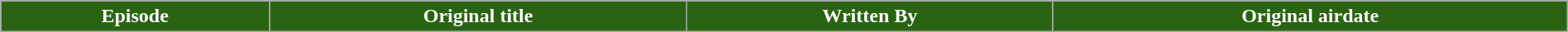<table class="wikitable plainrowheaders" style="width: 100%; margin:auto;">
<tr>
<th style="background-color: #2A6413; color:#fff;">Episode</th>
<th style="background-color: #2A6413; color:#fff;">Original title</th>
<th style="background-color: #2A6413; color:#fff;">Written By</th>
<th style="background-color: #2A6413; color:#fff;">Original airdate<br>








</th>
</tr>
</table>
